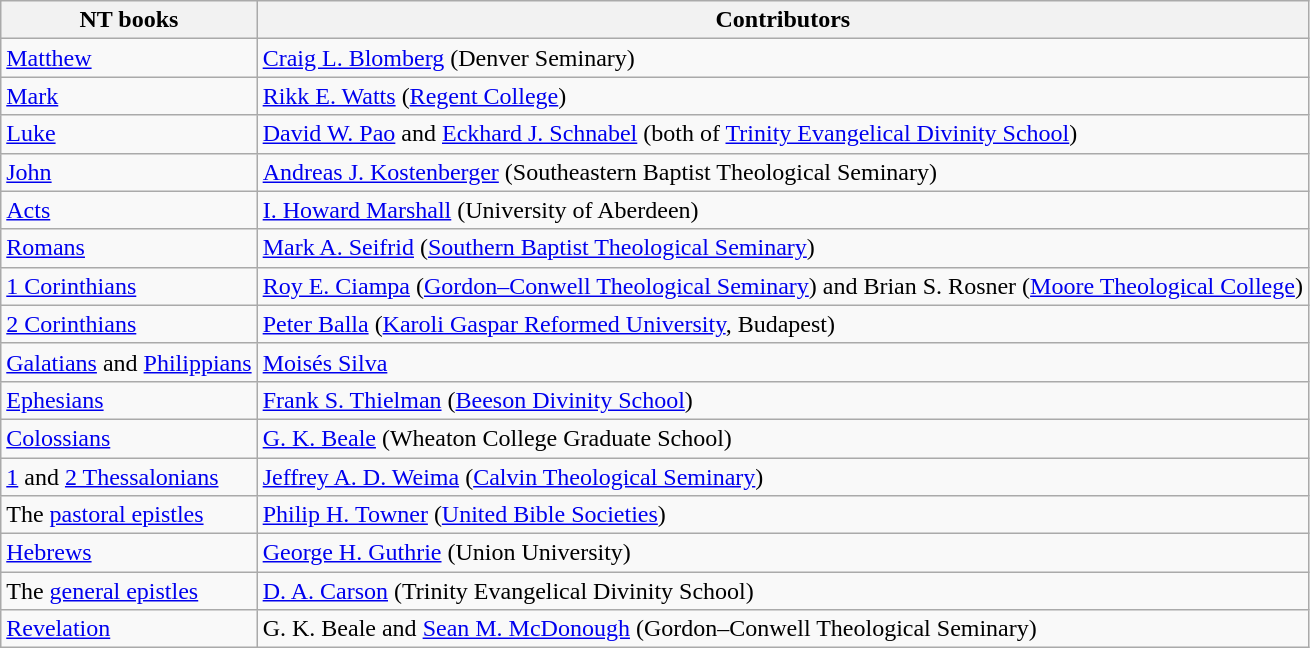<table class="wikitable" border="1">
<tr>
<th>NT books</th>
<th>Contributors</th>
</tr>
<tr>
<td><a href='#'>Matthew</a></td>
<td><a href='#'>Craig L. Blomberg</a> (Denver Seminary)</td>
</tr>
<tr>
<td><a href='#'>Mark</a></td>
<td><a href='#'>Rikk E. Watts</a> (<a href='#'>Regent College</a>)</td>
</tr>
<tr>
<td><a href='#'>Luke</a></td>
<td><a href='#'>David W. Pao</a> and <a href='#'>Eckhard J. Schnabel</a> (both of <a href='#'>Trinity Evangelical Divinity School</a>)</td>
</tr>
<tr>
<td><a href='#'>John</a></td>
<td><a href='#'>Andreas J. Kostenberger</a> (Southeastern Baptist Theological Seminary)</td>
</tr>
<tr>
<td><a href='#'>Acts</a></td>
<td><a href='#'>I. Howard Marshall</a> (University of Aberdeen)</td>
</tr>
<tr>
<td><a href='#'>Romans</a></td>
<td><a href='#'>Mark A. Seifrid</a> (<a href='#'>Southern Baptist Theological Seminary</a>)</td>
</tr>
<tr>
<td><a href='#'>1 Corinthians</a></td>
<td><a href='#'>Roy E. Ciampa</a> (<a href='#'>Gordon–Conwell Theological Seminary</a>) and Brian S. Rosner (<a href='#'>Moore Theological College</a>)</td>
</tr>
<tr>
<td><a href='#'>2 Corinthians</a></td>
<td><a href='#'>Peter Balla</a> (<a href='#'>Karoli Gaspar Reformed University</a>, Budapest)</td>
</tr>
<tr>
<td><a href='#'>Galatians</a> and <a href='#'>Philippians</a></td>
<td><a href='#'>Moisés Silva</a></td>
</tr>
<tr>
<td><a href='#'>Ephesians</a></td>
<td><a href='#'>Frank S. Thielman</a> (<a href='#'>Beeson Divinity School</a>)</td>
</tr>
<tr>
<td><a href='#'>Colossians</a></td>
<td><a href='#'>G. K. Beale</a> (Wheaton College Graduate School)</td>
</tr>
<tr>
<td><a href='#'>1</a> and <a href='#'>2 Thessalonians</a></td>
<td><a href='#'>Jeffrey A. D. Weima</a> (<a href='#'>Calvin Theological Seminary</a>)</td>
</tr>
<tr>
<td>The <a href='#'>pastoral epistles</a></td>
<td><a href='#'>Philip H. Towner</a> (<a href='#'>United Bible Societies</a>)</td>
</tr>
<tr>
<td><a href='#'>Hebrews</a></td>
<td><a href='#'>George H. Guthrie</a> (Union University)</td>
</tr>
<tr>
<td>The <a href='#'>general epistles</a></td>
<td><a href='#'>D. A. Carson</a> (Trinity Evangelical Divinity School)</td>
</tr>
<tr>
<td><a href='#'>Revelation</a></td>
<td>G. K. Beale and <a href='#'>Sean M. McDonough</a> (Gordon–Conwell Theological Seminary)</td>
</tr>
</table>
